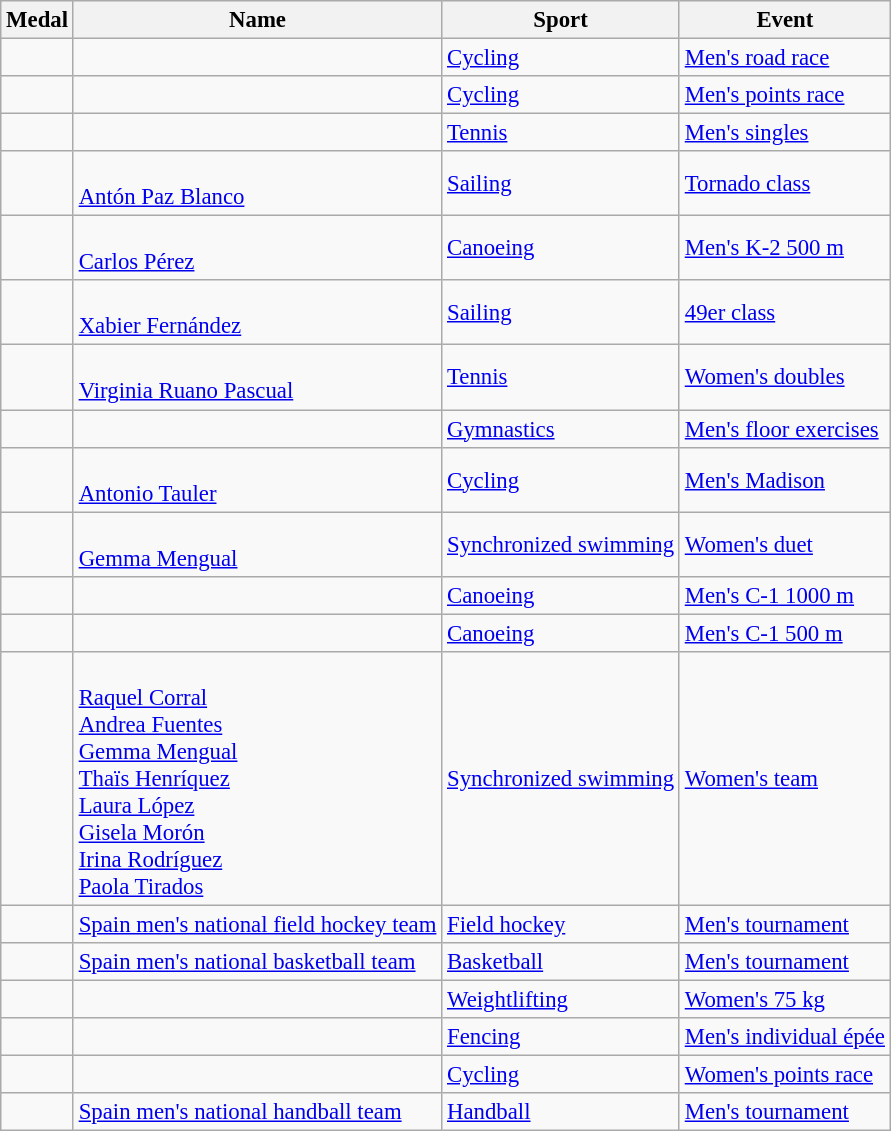<table class="wikitable sortable" style="font-size:95%">
<tr>
<th>Medal</th>
<th>Name</th>
<th>Sport</th>
<th>Event</th>
</tr>
<tr>
<td></td>
<td></td>
<td><a href='#'>Cycling</a></td>
<td><a href='#'>Men's road race</a></td>
</tr>
<tr>
<td></td>
<td></td>
<td><a href='#'>Cycling</a></td>
<td><a href='#'>Men's points race</a></td>
</tr>
<tr>
<td></td>
<td></td>
<td><a href='#'>Tennis</a></td>
<td><a href='#'>Men's singles</a></td>
</tr>
<tr>
<td></td>
<td><br><a href='#'>Antón Paz Blanco</a></td>
<td><a href='#'>Sailing</a></td>
<td><a href='#'>Tornado class</a></td>
</tr>
<tr>
<td></td>
<td><br><a href='#'>Carlos Pérez</a></td>
<td><a href='#'>Canoeing</a></td>
<td><a href='#'>Men's K-2 500 m</a></td>
</tr>
<tr>
<td></td>
<td><br><a href='#'>Xabier Fernández</a></td>
<td><a href='#'>Sailing</a></td>
<td><a href='#'>49er class</a></td>
</tr>
<tr>
<td></td>
<td><br><a href='#'>Virginia Ruano Pascual</a></td>
<td><a href='#'>Tennis</a></td>
<td><a href='#'>Women's doubles</a></td>
</tr>
<tr>
<td></td>
<td></td>
<td><a href='#'>Gymnastics</a></td>
<td><a href='#'>Men's floor exercises</a></td>
</tr>
<tr>
<td></td>
<td><br><a href='#'>Antonio Tauler</a></td>
<td><a href='#'>Cycling</a></td>
<td><a href='#'>Men's Madison</a></td>
</tr>
<tr>
<td></td>
<td><br><a href='#'>Gemma Mengual</a></td>
<td><a href='#'>Synchronized swimming</a></td>
<td><a href='#'>Women's duet</a></td>
</tr>
<tr>
<td></td>
<td></td>
<td><a href='#'>Canoeing</a></td>
<td><a href='#'>Men's C-1 1000 m</a></td>
</tr>
<tr>
<td></td>
<td></td>
<td><a href='#'>Canoeing</a></td>
<td><a href='#'>Men's C-1 500 m</a></td>
</tr>
<tr>
<td></td>
<td><br><a href='#'>Raquel Corral</a><br><a href='#'>Andrea Fuentes</a><br><a href='#'>Gemma Mengual</a><br><a href='#'>Thaïs Henríquez</a><br><a href='#'>Laura López</a><br><a href='#'>Gisela Morón</a><br><a href='#'>Irina Rodríguez</a><br><a href='#'>Paola Tirados</a></td>
<td><a href='#'>Synchronized swimming</a></td>
<td><a href='#'>Women's team</a></td>
</tr>
<tr>
<td></td>
<td><a href='#'>Spain men's national field hockey team</a><br></td>
<td><a href='#'>Field hockey</a></td>
<td><a href='#'>Men's tournament</a></td>
</tr>
<tr>
<td></td>
<td><a href='#'>Spain men's national basketball team</a><br></td>
<td><a href='#'>Basketball</a></td>
<td><a href='#'>Men's tournament</a></td>
</tr>
<tr>
<td></td>
<td></td>
<td><a href='#'>Weightlifting</a></td>
<td><a href='#'>Women's 75 kg</a></td>
</tr>
<tr>
<td></td>
<td></td>
<td><a href='#'>Fencing</a></td>
<td><a href='#'>Men's individual épée</a></td>
</tr>
<tr>
<td></td>
<td></td>
<td><a href='#'>Cycling</a></td>
<td><a href='#'>Women's points race</a></td>
</tr>
<tr>
<td></td>
<td><a href='#'>Spain men's national handball team</a><br></td>
<td><a href='#'>Handball</a></td>
<td><a href='#'>Men's tournament</a></td>
</tr>
</table>
